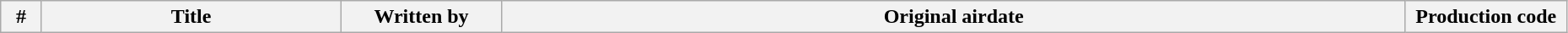<table class="wikitable plainrowheaders" style="width:98%;">
<tr>
<th width=25>#</th>
<th>Title</th>
<th width="120">Written by</th>
<th>Original airdate</th>
<th width="120">Production code<br>











</th>
</tr>
</table>
